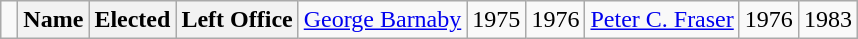<table class="wikitable">
<tr>
<td> </td>
<th><strong>Name </strong></th>
<th><strong>Elected</strong></th>
<th><strong>Left Office</strong><br>
</th>
<td><a href='#'>George Barnaby</a></td>
<td>1975</td>
<td>1976<br></td>
<td><a href='#'>Peter C. Fraser</a></td>
<td>1976</td>
<td>1983<br></td>
</tr>
</table>
